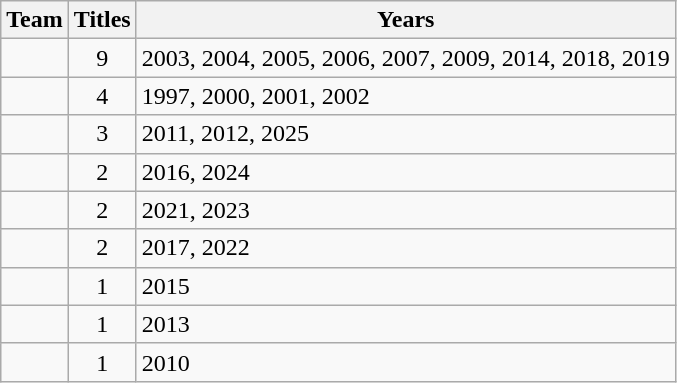<table class="wikitable sortable" style="text-align:center">
<tr>
<th>Team</th>
<th>Titles</th>
<th>Years</th>
</tr>
<tr>
<td style=><strong></strong></td>
<td>9</td>
<td align=left>2003, 2004, 2005, 2006, 2007, 2009, 2014, 2018, 2019</td>
</tr>
<tr>
<td style=><strong></strong></td>
<td>4</td>
<td align=left>1997, 2000, 2001, 2002</td>
</tr>
<tr>
<td style=><strong></strong></td>
<td>3</td>
<td align=left>2011, 2012, 2025</td>
</tr>
<tr>
<td style=><strong></strong></td>
<td>2</td>
<td align=left>2016, 2024</td>
</tr>
<tr>
<td style=><strong></strong></td>
<td>2</td>
<td align=left>2021, 2023</td>
</tr>
<tr>
<td style=><strong></strong></td>
<td>2</td>
<td align=left>2017, 2022</td>
</tr>
<tr>
<td style=><strong></strong></td>
<td>1</td>
<td align=left>2015</td>
</tr>
<tr>
<td style=><strong></strong></td>
<td>1</td>
<td align=left>2013</td>
</tr>
<tr>
<td style=><strong></strong></td>
<td>1</td>
<td align=left>2010</td>
</tr>
</table>
